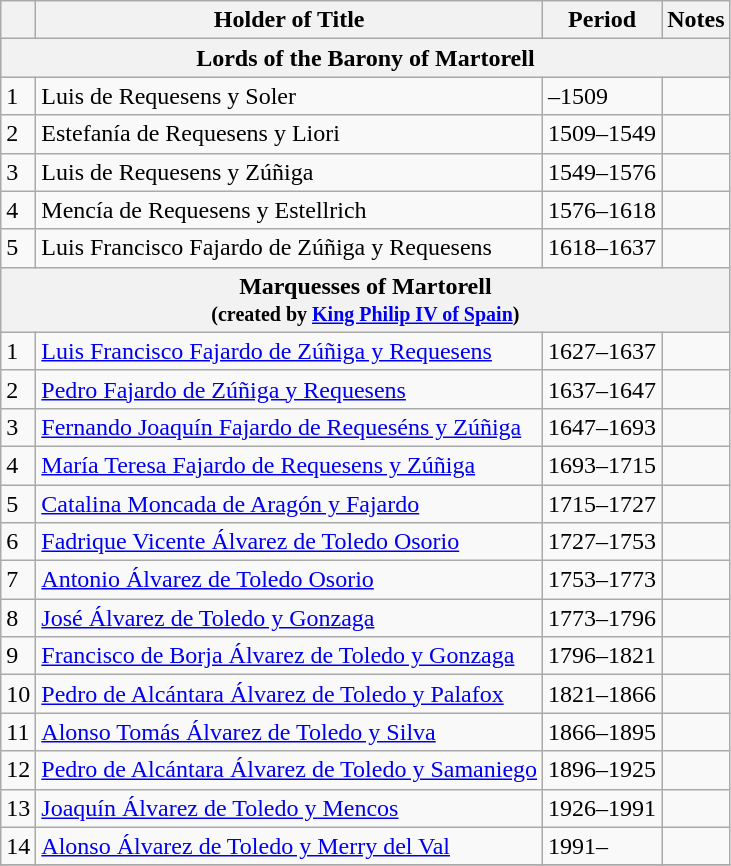<table class="wikitable">
<tr>
<th></th>
<th>Holder of Title</th>
<th>Period</th>
<th>Notes</th>
</tr>
<tr bgcolor="#dddddd" |>
<th colspan="5">Lords of the Barony of Martorell</th>
</tr>
<tr>
<td>1</td>
<td>Luis de Requesens y Soler</td>
<td>–1509</td>
<td></td>
</tr>
<tr>
<td>2</td>
<td>Estefanía de Requesens y Liori</td>
<td>1509–1549</td>
<td></td>
</tr>
<tr>
<td>3</td>
<td>Luis de Requesens y Zúñiga</td>
<td>1549–1576</td>
<td></td>
</tr>
<tr>
<td>4</td>
<td>Mencía de Requesens y Estellrich</td>
<td>1576–1618</td>
<td></td>
</tr>
<tr>
<td>5</td>
<td>Luis Francisco Fajardo de Zúñiga y Requesens</td>
<td>1618–1637</td>
<td></td>
</tr>
<tr>
<th colspan="5">Marquesses of Martorell<br><small>(created by <a href='#'>King Philip IV of Spain</a>)</small></th>
</tr>
<tr>
<td>1</td>
<td><a href='#'>Luis Francisco Fajardo de Zúñiga y Requesens</a></td>
<td>1627–1637</td>
<td></td>
</tr>
<tr>
<td>2</td>
<td><a href='#'>Pedro Fajardo de Zúñiga y Requesens</a></td>
<td>1637–1647</td>
<td></td>
</tr>
<tr>
<td>3</td>
<td><a href='#'>Fernando Joaquín Fajardo de Requeséns y Zúñiga</a></td>
<td>1647–1693</td>
<td></td>
</tr>
<tr>
<td>4</td>
<td><a href='#'>María Teresa Fajardo de Requesens y Zúñiga</a></td>
<td>1693–1715</td>
<td></td>
</tr>
<tr>
<td>5</td>
<td><a href='#'>Catalina Moncada de Aragón y Fajardo</a></td>
<td>1715–1727</td>
<td></td>
</tr>
<tr>
<td>6</td>
<td><a href='#'>Fadrique Vicente Álvarez de Toledo Osorio</a></td>
<td>1727–1753</td>
<td></td>
</tr>
<tr>
<td>7</td>
<td><a href='#'>Antonio Álvarez de Toledo Osorio</a></td>
<td>1753–1773</td>
<td></td>
</tr>
<tr>
<td>8</td>
<td><a href='#'>José Álvarez de Toledo y Gonzaga</a></td>
<td>1773–1796</td>
<td></td>
</tr>
<tr>
<td>9</td>
<td><a href='#'>Francisco de Borja Álvarez de Toledo y Gonzaga</a></td>
<td>1796–1821</td>
<td></td>
</tr>
<tr>
<td>10</td>
<td><a href='#'>Pedro de Alcántara Álvarez de Toledo y Palafox</a></td>
<td>1821–1866</td>
<td></td>
</tr>
<tr>
<td>11</td>
<td><a href='#'>Alonso Tomás Álvarez de Toledo y Silva</a></td>
<td>1866–1895</td>
<td></td>
</tr>
<tr>
<td>12</td>
<td><a href='#'>Pedro de Alcántara Álvarez de Toledo y Samaniego</a></td>
<td>1896–1925</td>
<td></td>
</tr>
<tr>
<td>13</td>
<td><a href='#'>Joaquín Álvarez de Toledo y Mencos</a></td>
<td>1926–1991</td>
<td></td>
</tr>
<tr>
<td>14</td>
<td><a href='#'>Alonso Álvarez de Toledo y Merry del Val</a></td>
<td>1991–</td>
<td></td>
</tr>
<tr>
</tr>
</table>
